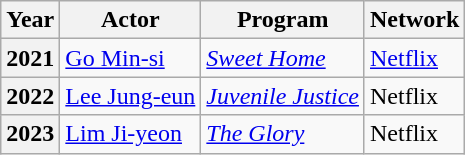<table class="wikitable plainrowheaders">
<tr>
<th>Year</th>
<th>Actor</th>
<th>Program</th>
<th>Network</th>
</tr>
<tr>
<th scope="row">2021</th>
<td><a href='#'>Go Min-si</a></td>
<td><em><a href='#'>Sweet Home</a></em></td>
<td><a href='#'>Netflix</a></td>
</tr>
<tr>
<th scope="row">2022</th>
<td><a href='#'>Lee Jung-eun</a></td>
<td><em><a href='#'>Juvenile Justice</a></em></td>
<td>Netflix</td>
</tr>
<tr>
<th scope="row">2023</th>
<td><a href='#'>Lim Ji-yeon</a></td>
<td><em><a href='#'>The Glory</a></em></td>
<td>Netflix</td>
</tr>
</table>
